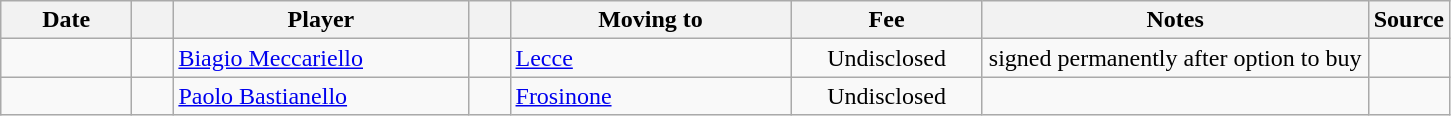<table class="wikitable sortable">
<tr>
<th style="width:80px;">Date</th>
<th style="width:20px;"></th>
<th style="width:190px;">Player</th>
<th style="width:20px;"></th>
<th style="width:180px;">Moving to</th>
<th style="width:120px;" class="unsortable">Fee</th>
<th style="width:250px;" class="unsortable">Notes</th>
<th style="width:20px;">Source</th>
</tr>
<tr>
<td></td>
<td align="center"></td>
<td> <a href='#'>Biagio Meccariello</a></td>
<td align="center"></td>
<td> <a href='#'>Lecce</a></td>
<td align="center">Undisclosed</td>
<td align="center">signed permanently after option to buy</td>
<td><small></small></td>
</tr>
<tr>
<td></td>
<td align="center"></td>
<td> <a href='#'>Paolo Bastianello</a></td>
<td align="center"></td>
<td> <a href='#'>Frosinone</a></td>
<td align="center">Undisclosed</td>
<td align="center"></td>
<td><small></small></td>
</tr>
</table>
